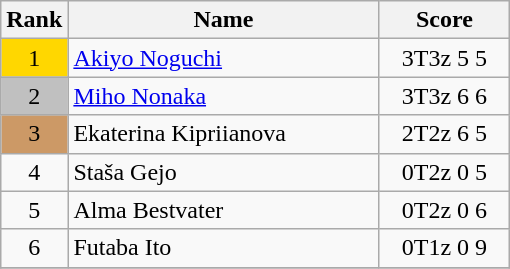<table class="wikitable">
<tr>
<th>Rank</th>
<th width = "200">Name</th>
<th width = "80">Score</th>
</tr>
<tr>
<td align="center" style="background: gold">1</td>
<td> <a href='#'>Akiyo Noguchi</a></td>
<td align="center">3T3z 5 5</td>
</tr>
<tr>
<td align="center" style="background: silver">2</td>
<td> <a href='#'>Miho Nonaka</a></td>
<td align="center">3T3z 6 6</td>
</tr>
<tr>
<td align="center" style="background: #cc9966">3</td>
<td> Ekaterina Kipriianova</td>
<td align="center">2T2z 6 5</td>
</tr>
<tr>
<td align="center">4</td>
<td> Staša Gejo</td>
<td align="center">0T2z 0 5</td>
</tr>
<tr>
<td align="center">5</td>
<td> Alma Bestvater</td>
<td align="center">0T2z 0 6</td>
</tr>
<tr>
<td align="center">6</td>
<td> Futaba Ito</td>
<td align="center">0T1z 0 9</td>
</tr>
<tr>
</tr>
</table>
